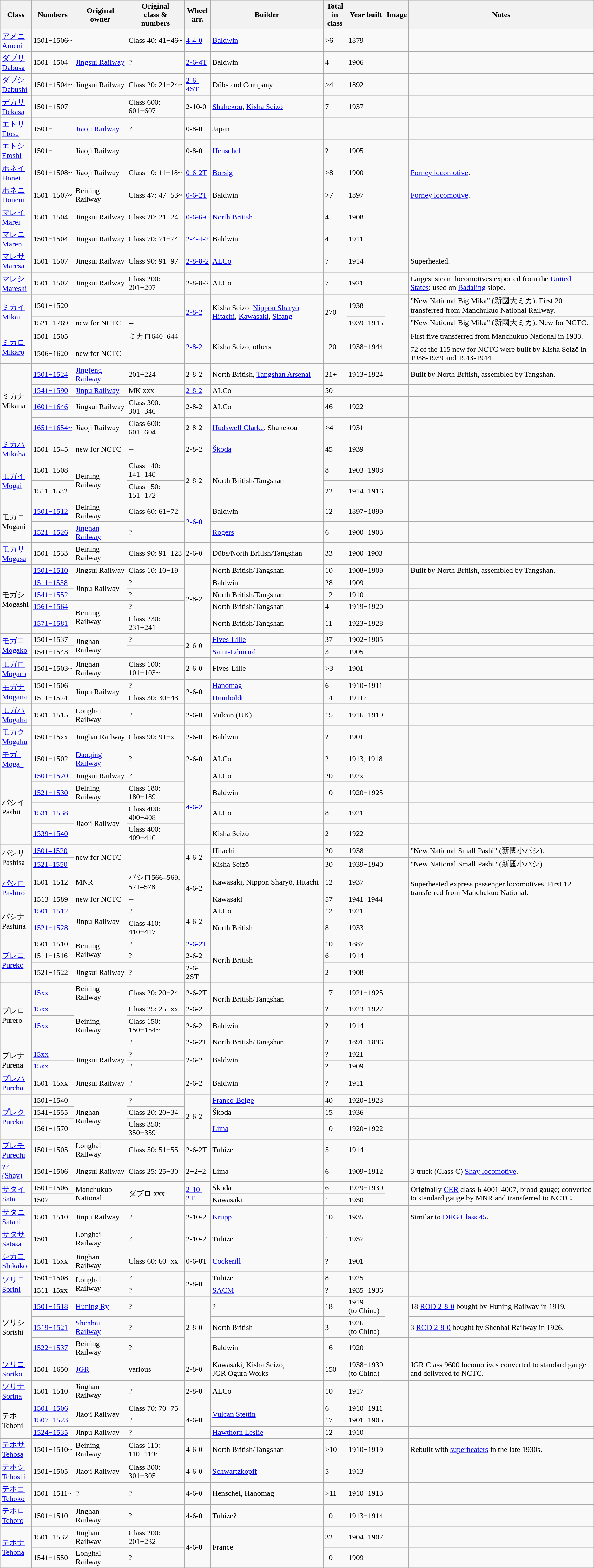<table class="wikitable">
<tr>
<th>Class</th>
<th>Numbers</th>
<th>Original owner</th>
<th>Original<br>class & numbers</th>
<th>Wheel<br>arr.</th>
<th>Builder</th>
<th>Total<br>in class</th>
<th>Year built</th>
<th>Image</th>
<th>Notes</th>
</tr>
<tr>
<td><a href='#'>アメニ<br>Ameni</a></td>
<td>1501−1506~</td>
<td><a href='#'></a></td>
<td>Class 40: 41−46~</td>
<td><a href='#'>4-4-0</a></td>
<td><a href='#'>Baldwin</a></td>
<td>>6</td>
<td>1879</td>
<td></td>
<td></td>
</tr>
<tr>
<td><a href='#'>ダブサ<br>Dabusa</a></td>
<td>1501−1504</td>
<td><a href='#'>Jingsui Railway</a></td>
<td>?</td>
<td><a href='#'>2-6-4T</a></td>
<td>Baldwin</td>
<td>4</td>
<td>1906</td>
<td></td>
<td></td>
</tr>
<tr>
<td><a href='#'>ダブシ<br>Dabushi</a></td>
<td>1501−1504~</td>
<td>Jingsui Railway</td>
<td>Class 20: 21−24~</td>
<td><a href='#'>2-6-4ST</a></td>
<td>Dübs and Company</td>
<td>>4</td>
<td>1892</td>
<td></td>
<td></td>
</tr>
<tr>
<td><a href='#'>デカサ<br>Dekasa</a></td>
<td>1501−1507</td>
<td><a href='#'></a></td>
<td>Class 600: 601−607</td>
<td>2-10-0</td>
<td><a href='#'>Shahekou</a>, <a href='#'>Kisha Seizō</a></td>
<td>7</td>
<td>1937</td>
<td></td>
<td></td>
</tr>
<tr>
<td><a href='#'>エトサ<br>Etosa</a></td>
<td>1501−</td>
<td><a href='#'>Jiaoji Railway</a></td>
<td>?</td>
<td>0-8-0</td>
<td>Japan</td>
<td></td>
<td></td>
<td></td>
<td></td>
</tr>
<tr>
<td><a href='#'>エトシ<br>Etoshi</a></td>
<td>1501−</td>
<td>Jiaoji Railway</td>
<td></td>
<td>0-8-0</td>
<td><a href='#'>Henschel</a></td>
<td>?</td>
<td>1905</td>
<td></td>
<td></td>
</tr>
<tr>
<td><a href='#'>ホネイ<br>Honei</a></td>
<td>1501−1508~</td>
<td>Jiaoji Railway</td>
<td>Class 10: 11−18~</td>
<td><a href='#'>0-6-2T</a></td>
<td><a href='#'>Borsig</a></td>
<td>>8</td>
<td>1900</td>
<td></td>
<td><a href='#'>Forney locomotive</a>.</td>
</tr>
<tr>
<td><a href='#'>ホネニ<br>Honeni</a></td>
<td>1501−1507~</td>
<td>Beining Railway</td>
<td>Class 47: 47−53~</td>
<td><a href='#'>0-6-2T</a></td>
<td>Baldwin</td>
<td>>7</td>
<td>1897</td>
<td></td>
<td><a href='#'>Forney locomotive</a>.</td>
</tr>
<tr>
<td><a href='#'>マレイ<br>Marei</a></td>
<td>1501−1504</td>
<td>Jingsui Railway</td>
<td>Class 20: 21−24</td>
<td><a href='#'>0-6-6-0</a></td>
<td><a href='#'>North British</a></td>
<td>4</td>
<td>1908</td>
<td></td>
<td></td>
</tr>
<tr>
<td><a href='#'>マレニ<br>Mareni</a></td>
<td>1501−1504</td>
<td>Jingsui Railway</td>
<td>Class 70: 71−74</td>
<td><a href='#'>2-4-4-2</a></td>
<td>Baldwin</td>
<td>4</td>
<td>1911</td>
<td></td>
<td></td>
</tr>
<tr>
<td><a href='#'>マレサ<br>Maresa</a></td>
<td>1501−1507</td>
<td>Jingsui Railway</td>
<td>Class 90: 91−97</td>
<td><a href='#'>2-8-8-2</a></td>
<td><a href='#'>ALCo</a></td>
<td>7</td>
<td>1914</td>
<td></td>
<td>Superheated.</td>
</tr>
<tr>
<td><a href='#'>マレシ<br>Mareshi</a></td>
<td>1501−1507</td>
<td>Jingsui Railway</td>
<td>Class 200: 201−207</td>
<td>2-8-8-2</td>
<td>ALCo</td>
<td>7</td>
<td>1921</td>
<td></td>
<td>Largest steam locomotives exported from the <a href='#'>United States</a>; used on <a href='#'>Badaling</a> slope.</td>
</tr>
<tr>
<td rowspan="2"><a href='#'>ミカイ<br>Mikai</a></td>
<td>1501−1520</td>
<td><a href='#'></a></td>
<td></td>
<td rowspan="2"><a href='#'>2-8-2</a></td>
<td rowspan="2">Kisha Seizō, <a href='#'>Nippon Sharyō</a>, <a href='#'>Hitachi</a>, <a href='#'>Kawasaki</a>, <a href='#'>Sifang</a></td>
<td rowspan="2">270</td>
<td>1938</td>
<td rowspan="2"></td>
<td>"New National Big Mika" (新國大ミカ). First 20 transferred from Manchukuo National Railway.</td>
</tr>
<tr>
<td>1521−1769</td>
<td>new for NCTC</td>
<td>--</td>
<td>1939−1945</td>
<td>"New National Big Mika" (新國大ミカ). New for NCTC.</td>
</tr>
<tr>
<td rowspan="2"><a href='#'>ミカロ<br>Mikaro</a></td>
<td>1501−1505</td>
<td></td>
<td>ミカロ640–644</td>
<td rowspan="2"><a href='#'>2-8-2</a></td>
<td rowspan="2">Kisha Seizō, others</td>
<td rowspan="2">120</td>
<td rowspan="2">1938−1944</td>
<td rowspan="2"></td>
<td>First five transferred from Manchukuo National in 1938.</td>
</tr>
<tr>
<td>1506−1620</td>
<td>new for NCTC</td>
<td>--</td>
<td>72 of the 115 new for NCTC were built by Kisha Seizō in 1938-1939 and 1943-1944.</td>
</tr>
<tr>
<td rowspan="4">ミカナ<br>Mikana</td>
<td><a href='#'>1501−1524</a></td>
<td><a href='#'>Jingfeng Railway</a></td>
<td>201−224</td>
<td>2-8-2</td>
<td>North British, <a href='#'>Tangshan Arsenal</a></td>
<td>21+</td>
<td>1913−1924</td>
<td></td>
<td>Built by North British, assembled by Tangshan.</td>
</tr>
<tr>
<td><a href='#'>1541−1590</a></td>
<td><a href='#'>Jinpu Railway</a></td>
<td>MK xxx</td>
<td><a href='#'>2-8-2</a></td>
<td>ALCo</td>
<td>50</td>
<td></td>
<td></td>
<td></td>
</tr>
<tr>
<td><a href='#'>1601−1646</a></td>
<td>Jingsui Railway</td>
<td>Class 300: 301−346</td>
<td>2-8-2</td>
<td>ALCo</td>
<td>46</td>
<td>1922</td>
<td></td>
<td></td>
</tr>
<tr>
<td><a href='#'>1651−1654~</a></td>
<td>Jiaoji Railway</td>
<td>Class 600: 601−604</td>
<td>2-8-2</td>
<td><a href='#'>Hudswell Clarke</a>, Shahekou</td>
<td>>4</td>
<td>1931</td>
<td></td>
<td></td>
</tr>
<tr>
<td><a href='#'>ミカハ<br>Mikaha</a></td>
<td>1501−1545</td>
<td>new for NCTC</td>
<td>--</td>
<td>2-8-2</td>
<td><a href='#'>Škoda</a></td>
<td>45</td>
<td>1939</td>
<td></td>
<td></td>
</tr>
<tr>
<td rowspan="2"><a href='#'>モガイ<br>Mogai</a></td>
<td>1501−1508</td>
<td rowspan="2">Beining Railway</td>
<td>Class 140: 141−148</td>
<td rowspan="2">2-8-2</td>
<td rowspan="2">North British/Tangshan</td>
<td>8</td>
<td>1903−1908</td>
<td></td>
<td></td>
</tr>
<tr>
<td>1511−1532</td>
<td>Class 150: 151−172</td>
<td>22</td>
<td>1914−1916</td>
<td></td>
<td></td>
</tr>
<tr>
<td rowspan="2">モガニ<br>Mogani</td>
<td><a href='#'>1501−1512</a></td>
<td>Beining Railway</td>
<td>Class 60: 61−72</td>
<td rowspan="2"><a href='#'>2-6-0</a></td>
<td>Baldwin</td>
<td>12</td>
<td>1897−1899</td>
<td></td>
<td></td>
</tr>
<tr>
<td><a href='#'>1521−1526</a></td>
<td><a href='#'>Jinghan Railway</a></td>
<td>?</td>
<td><a href='#'>Rogers</a></td>
<td>6</td>
<td>1900−1903</td>
<td></td>
<td></td>
</tr>
<tr>
<td><a href='#'>モガサ<br>Mogasa</a></td>
<td>1501−1533</td>
<td>Beining Railway</td>
<td>Class 90: 91−123</td>
<td>2-6-0</td>
<td>Dübs/North British/Tangshan</td>
<td>33</td>
<td>1900–1903</td>
<td></td>
<td></td>
</tr>
<tr>
<td rowspan="5">モガシ<br>Mogashi</td>
<td><a href='#'>1501−1510</a></td>
<td>Jingsui Railway</td>
<td>Class 10: 10−19</td>
<td rowspan="5">2-8-2</td>
<td>North British/Tangshan</td>
<td>10</td>
<td>1908−1909</td>
<td></td>
<td>Built by North British, assembled by Tangshan.</td>
</tr>
<tr>
<td><a href='#'>1511−1538</a></td>
<td rowspan="2">Jinpu Railway</td>
<td>?</td>
<td>Baldwin</td>
<td>28</td>
<td>1909</td>
<td></td>
<td></td>
</tr>
<tr>
<td><a href='#'>1541−1552</a></td>
<td>?</td>
<td>North British/Tangshan</td>
<td>12</td>
<td>1910</td>
<td></td>
<td></td>
</tr>
<tr>
<td><a href='#'>1561−1564</a></td>
<td rowspan="2">Beining Railway</td>
<td>?</td>
<td>North British/Tangshan</td>
<td>4</td>
<td>1919−1920</td>
<td></td>
<td></td>
</tr>
<tr>
<td><a href='#'>1571−1581</a></td>
<td>Class 230: 231−241</td>
<td>North British/Tangshan</td>
<td>11</td>
<td>1923−1928</td>
<td></td>
<td></td>
</tr>
<tr>
<td rowspan="2"><a href='#'>モガコ<br>Mogako</a></td>
<td>1501−1537</td>
<td rowspan="2">Jinghan Railway</td>
<td>?</td>
<td rowspan="2">2-6-0</td>
<td><a href='#'>Fives-Lille</a></td>
<td>37</td>
<td>1902−1905</td>
<td></td>
<td></td>
</tr>
<tr>
<td>1541−1543</td>
<td></td>
<td><a href='#'>Saint-Léonard</a></td>
<td>3</td>
<td>1905</td>
<td></td>
<td></td>
</tr>
<tr>
<td><a href='#'>モガロ<br>Mogaro</a></td>
<td>1501−1503~</td>
<td>Jinghan Railway</td>
<td>Class 100: 101−103~</td>
<td>2-6-0</td>
<td>Fives-Lille</td>
<td>>3</td>
<td>1901</td>
<td></td>
<td></td>
</tr>
<tr>
<td rowspan="2"><a href='#'>モガナ<br>Mogana</a></td>
<td>1501−1506</td>
<td rowspan="2">Jinpu Railway</td>
<td>?</td>
<td rowspan="2">2-6-0</td>
<td><a href='#'>Hanomag</a></td>
<td>6</td>
<td>1910−1911</td>
<td></td>
<td></td>
</tr>
<tr>
<td>1511−1524</td>
<td>Class 30: 30−43</td>
<td><a href='#'>Humboldt</a></td>
<td>14</td>
<td>1911?</td>
<td></td>
<td></td>
</tr>
<tr>
<td><a href='#'>モガハ<br>Mogaha</a></td>
<td>1501−1515</td>
<td>Longhai Railway</td>
<td>?</td>
<td>2-6-0</td>
<td>Vulcan (UK)</td>
<td>15</td>
<td>1916−1919</td>
<td></td>
<td></td>
</tr>
<tr>
<td><a href='#'>モガク<br>Mogaku</a></td>
<td>1501−15xx</td>
<td>Jinghai Railway</td>
<td>Class 90: 91−x</td>
<td>2-6-0</td>
<td>Baldwin</td>
<td>?</td>
<td>1901</td>
<td></td>
<td></td>
</tr>
<tr>
<td><a href='#'>モガ_<br>Moga_</a></td>
<td>1501−1502</td>
<td><a href='#'>Daoqing Railway</a></td>
<td>?</td>
<td>2-6-0</td>
<td>ALCo</td>
<td>2</td>
<td>1913, 1918</td>
<td></td>
<td></td>
</tr>
<tr>
<td rowspan="4">パシイ<br>Pashii</td>
<td><a href='#'>1501−1520</a></td>
<td>Jingsui Railway</td>
<td>?</td>
<td rowspan="4"><a href='#'>4-6-2</a></td>
<td>ALCo</td>
<td>20</td>
<td>192x</td>
<td></td>
<td></td>
</tr>
<tr>
<td><a href='#'>1521−1530</a></td>
<td>Beining Railway</td>
<td>Class 180: 180−189</td>
<td>Baldwin</td>
<td>10</td>
<td>1920−1925</td>
<td></td>
<td></td>
</tr>
<tr>
<td><a href='#'>1531−1538</a></td>
<td rowspan="2">Jiaoji Railway</td>
<td>Class 400: 400−408</td>
<td>ALCo</td>
<td>8</td>
<td>1921</td>
<td></td>
<td></td>
</tr>
<tr>
<td><a href='#'>1539−1540</a></td>
<td>Class 400: 409−410</td>
<td>Kisha Seizō</td>
<td>2</td>
<td>1922</td>
<td></td>
<td></td>
</tr>
<tr>
<td rowspan="2">パシサ<br>Pashisa</td>
<td><a href='#'>1501–1520</a></td>
<td rowspan="2">new for NCTC</td>
<td rowspan="2">--</td>
<td rowspan="2">4-6-2</td>
<td>Hitachi</td>
<td>20</td>
<td>1938</td>
<td></td>
<td>"New National Small Pashi" (新國小パシ).</td>
</tr>
<tr>
<td><a href='#'>1521–1550</a></td>
<td>Kisha Seizō</td>
<td>30</td>
<td>1939−1940</td>
<td></td>
<td>"New National Small Pashi" (新國小パシ).</td>
</tr>
<tr>
<td rowspan="2"><a href='#'>パシロ<br>Pashiro</a></td>
<td>1501−1512</td>
<td>MNR</td>
<td>パシロ566–569, 571–578</td>
<td rowspan="2">4-6-2</td>
<td>Kawasaki, Nippon Sharyō, Hitachi</td>
<td>12</td>
<td>1937</td>
<td></td>
<td rowspan="2">Superheated express passenger locomotives. First 12 transferred from Manchukuo National.</td>
</tr>
<tr>
<td>1513−1589</td>
<td>new for NCTC</td>
<td>--</td>
<td>Kawasaki</td>
<td>57</td>
<td>1941–1944</td>
<td></td>
</tr>
<tr>
<td rowspan="2">パシナ<br>Pashina</td>
<td><a href='#'>1501−1512</a></td>
<td rowspan="2">Jinpu Railway</td>
<td>?</td>
<td rowspan="2">4-6-2</td>
<td>ALCo</td>
<td>12</td>
<td>1921</td>
<td></td>
<td></td>
</tr>
<tr>
<td><a href='#'>1521−1528</a></td>
<td>Class 410: 410−417</td>
<td>North British</td>
<td>8</td>
<td>1933</td>
<td></td>
<td></td>
</tr>
<tr>
<td rowspan="3"><a href='#'>プレコ<br>Pureko</a></td>
<td>1501−1510</td>
<td rowspan="2">Beining Railway</td>
<td>?</td>
<td><a href='#'>2-6-2T</a></td>
<td rowspan="3">North British</td>
<td>10</td>
<td>1887</td>
<td></td>
<td></td>
</tr>
<tr>
<td>1511−1516</td>
<td>?</td>
<td>2-6-2</td>
<td>6</td>
<td>1914</td>
<td></td>
<td></td>
</tr>
<tr>
<td>1521−1522</td>
<td>Jingsui Railway</td>
<td>?</td>
<td>2-6-2ST</td>
<td>2</td>
<td>1908</td>
<td></td>
<td></td>
</tr>
<tr>
<td rowspan="4">プレロ<br>Purero</td>
<td><a href='#'>15xx</a></td>
<td>Beining Railway</td>
<td>Class 20: 20−24</td>
<td>2-6-2T</td>
<td rowspan="2">North British/Tangshan</td>
<td>17</td>
<td>1921−1925</td>
<td></td>
<td></td>
</tr>
<tr>
<td><a href='#'>15xx</a></td>
<td rowspan="3">Beining Railway</td>
<td>Class 25: 25−xx</td>
<td>2-6-2</td>
<td>?</td>
<td>1923−1927</td>
<td></td>
<td></td>
</tr>
<tr>
<td><a href='#'>15xx</a></td>
<td>Class 150: 150−154~</td>
<td>2-6-2</td>
<td>Baldwin</td>
<td>?</td>
<td>1914</td>
<td></td>
<td></td>
</tr>
<tr>
<td><a href='#'></a></td>
<td>?</td>
<td>2-6-2T</td>
<td>North British/Tangshan</td>
<td>?</td>
<td>1891−1896</td>
<td></td>
<td></td>
</tr>
<tr>
<td rowspan="2">プレナ<br>Purena</td>
<td><a href='#'>15xx</a></td>
<td rowspan="2">Jingsui Railway</td>
<td>?</td>
<td rowspan="2">2-6-2</td>
<td rowspan="2">Baldwin</td>
<td>?</td>
<td>1921</td>
<td></td>
<td></td>
</tr>
<tr>
<td><a href='#'>15xx</a></td>
<td>?</td>
<td>?</td>
<td>1909</td>
<td></td>
<td></td>
</tr>
<tr>
<td><a href='#'>プレハ<br>Pureha</a></td>
<td>1501−15xx</td>
<td>Jingsui Railway</td>
<td>?</td>
<td>2-6-2</td>
<td>Baldwin</td>
<td>?</td>
<td>1911</td>
<td></td>
<td></td>
</tr>
<tr>
<td rowspan="3"><a href='#'>プレク<br>Pureku</a></td>
<td>1501−1540</td>
<td rowspan="3">Jinghan Railway</td>
<td>?</td>
<td rowspan="3">2-6-2</td>
<td><a href='#'>Franco-Belge</a></td>
<td>40</td>
<td>1920−1923</td>
<td></td>
<td></td>
</tr>
<tr>
<td>1541−1555</td>
<td>Class 20: 20−34</td>
<td>Škoda</td>
<td>15</td>
<td>1936</td>
<td></td>
<td></td>
</tr>
<tr>
<td>1561−1570</td>
<td>Class 350: 350−359</td>
<td><a href='#'>Lima</a></td>
<td>10</td>
<td>1920−1922</td>
<td></td>
<td></td>
</tr>
<tr>
<td><a href='#'>プレチ<br>Purechi</a></td>
<td>1501−1505</td>
<td>Longhai Railway</td>
<td>Class 50: 51−55</td>
<td>2-6-2T</td>
<td>Tubize</td>
<td>5</td>
<td>1914</td>
<td></td>
<td></td>
</tr>
<tr>
<td><a href='#'>?? (Shay)</a></td>
<td>1501−1506</td>
<td>Jingsui Railway</td>
<td>Class 25: 25−30</td>
<td>2+2+2</td>
<td>Lima</td>
<td>6</td>
<td>1909−1912</td>
<td></td>
<td>3-truck (Class C) <a href='#'>Shay locomotive</a>.</td>
</tr>
<tr>
<td rowspan="2"><a href='#'>サタイ<br>Satai</a></td>
<td>1501−1506</td>
<td rowspan="2">Manchukuo National</td>
<td rowspan="2">ダブロ xxx</td>
<td rowspan="2"><a href='#'>2-10-2T</a></td>
<td>Škoda</td>
<td>6</td>
<td>1929−1930</td>
<td rowspan="2"></td>
<td rowspan="2">Originally <a href='#'>CER</a> class Ь 4001-4007, broad gauge; converted to standard gauge by MNR and transferred to NCTC.</td>
</tr>
<tr>
<td>1507</td>
<td>Kawasaki</td>
<td>1</td>
<td>1930</td>
</tr>
<tr>
<td><a href='#'>サタニ<br>Satani</a></td>
<td>1501−1510</td>
<td>Jinpu Railway</td>
<td>?</td>
<td>2-10-2</td>
<td><a href='#'>Krupp</a></td>
<td>10</td>
<td>1935</td>
<td></td>
<td>Similar to <a href='#'>DRG Class 45</a>.</td>
</tr>
<tr>
<td><a href='#'>サタサ<br>Satasa</a></td>
<td>1501</td>
<td>Longhai Railway</td>
<td>?</td>
<td>2-10-2</td>
<td>Tubize</td>
<td>1</td>
<td>1937</td>
<td></td>
<td></td>
</tr>
<tr>
<td><a href='#'>シカコ<br>Shikako</a></td>
<td>1501−15xx</td>
<td>Jinghan Railway</td>
<td>Class 60: 60−xx</td>
<td>0-6-0T</td>
<td><a href='#'>Cockerill</a></td>
<td>?</td>
<td>1901</td>
<td></td>
<td></td>
</tr>
<tr>
<td rowspan="2"><a href='#'>ソリニ<br>Sorini</a></td>
<td>1501−1508</td>
<td rowspan="2">Longhai Railway</td>
<td>?</td>
<td rowspan="2">2-8-0</td>
<td>Tubize</td>
<td>8</td>
<td>1925</td>
<td></td>
<td></td>
</tr>
<tr>
<td>1511−15xx</td>
<td>?</td>
<td><a href='#'>SACM</a></td>
<td>?</td>
<td>1935−1936</td>
<td></td>
<td></td>
</tr>
<tr>
<td rowspan="3">ソリシ<br>Sorishi</td>
<td><a href='#'>1501−1518</a></td>
<td><a href='#'>Huning Ry</a></td>
<td>?</td>
<td rowspan="3">2-8-0</td>
<td>?</td>
<td>18</td>
<td>1919<br>(to China)</td>
<td rowspan="2"></td>
<td>18 <a href='#'>ROD 2-8-0</a> bought by Huning Railway in 1919.</td>
</tr>
<tr>
<td><a href='#'>1519−1521</a></td>
<td><a href='#'>Shenhai Railway</a></td>
<td>?</td>
<td>North British</td>
<td>3</td>
<td>1926<br>(to China)</td>
<td>3 <a href='#'>ROD 2-8-0</a> bought by Shenhai Railway in 1926.</td>
</tr>
<tr>
<td><a href='#'>1522−1537</a></td>
<td>Beining Railway</td>
<td>?</td>
<td>Baldwin</td>
<td>16</td>
<td>1920</td>
<td></td>
<td></td>
</tr>
<tr>
<td><a href='#'>ソリコ<br>Soriko</a></td>
<td>1501−1650</td>
<td><a href='#'>JGR</a></td>
<td>various</td>
<td>2-8-0</td>
<td>Kawasaki, Kisha Seizō, JGR Ogura Works</td>
<td>150</td>
<td>1938−1939<br>(to China)</td>
<td></td>
<td>JGR Class 9600 locomotives converted to standard gauge and delivered to NCTC.</td>
</tr>
<tr>
<td><a href='#'>ソリナ<br>Sorina</a></td>
<td>1501−1510</td>
<td>Jinghan Railway</td>
<td>?</td>
<td>2-8-0</td>
<td>ALCo</td>
<td>10</td>
<td>1917</td>
<td></td>
<td></td>
</tr>
<tr>
<td rowspan="3">テホニ<br>Tehoni</td>
<td><a href='#'>1501−1506</a></td>
<td rowspan="2">Jiaoji Railway</td>
<td>Class 70: 70−75</td>
<td rowspan="3">4-6-0</td>
<td rowspan="2"><a href='#'>Vulcan Stettin</a></td>
<td>6</td>
<td>1910−1911</td>
<td></td>
<td rowspan="2"></td>
</tr>
<tr>
<td><a href='#'>1507−1523</a></td>
<td>?</td>
<td>17</td>
<td>1901−1905</td>
<td></td>
</tr>
<tr>
<td><a href='#'>1524−1535</a></td>
<td>Jinpu Railway</td>
<td>?</td>
<td><a href='#'>Hawthorn Leslie</a></td>
<td>12</td>
<td>1910</td>
<td></td>
<td></td>
</tr>
<tr>
<td><a href='#'>テホサ<br>Tehosa</a></td>
<td>1501−1510~</td>
<td>Beining Railway</td>
<td>Class 110: 110−119~</td>
<td>4-6-0</td>
<td>North British/Tangshan</td>
<td>>10</td>
<td>1910−1919</td>
<td></td>
<td>Rebuilt with <a href='#'>superheaters</a> in the late 1930s.</td>
</tr>
<tr>
<td><a href='#'>テホシ<br>Tehoshi</a></td>
<td>1501−1505</td>
<td>Jiaoji Railway</td>
<td>Class 300: 301−305</td>
<td>4-6-0</td>
<td><a href='#'>Schwartzkopff</a></td>
<td>5</td>
<td>1913</td>
<td></td>
<td></td>
</tr>
<tr>
<td><a href='#'>テホコ<br>Tehoko</a></td>
<td>1501−1511~</td>
<td>?</td>
<td>?</td>
<td>4-6-0</td>
<td>Henschel, Hanomag</td>
<td>>11</td>
<td>1910−1913</td>
<td></td>
<td></td>
</tr>
<tr>
<td><a href='#'>テホロ<br>Tehoro</a></td>
<td>1501−1510</td>
<td>Jinghan Railway</td>
<td>?</td>
<td>4-6-0</td>
<td>Tubize?</td>
<td>10</td>
<td>1913−1914</td>
<td></td>
<td></td>
</tr>
<tr>
<td rowspan="2"><a href='#'>テホナ<br>Tehona</a></td>
<td>1501−1532</td>
<td>Jinghan Railway</td>
<td>Class 200: 201−232</td>
<td rowspan="2">4-6-0</td>
<td rowspan="2">France</td>
<td>32</td>
<td>1904−1907</td>
<td></td>
<td></td>
</tr>
<tr>
<td>1541−1550</td>
<td>Longhai Railway</td>
<td>?</td>
<td>10</td>
<td>1909</td>
<td></td>
<td></td>
</tr>
</table>
